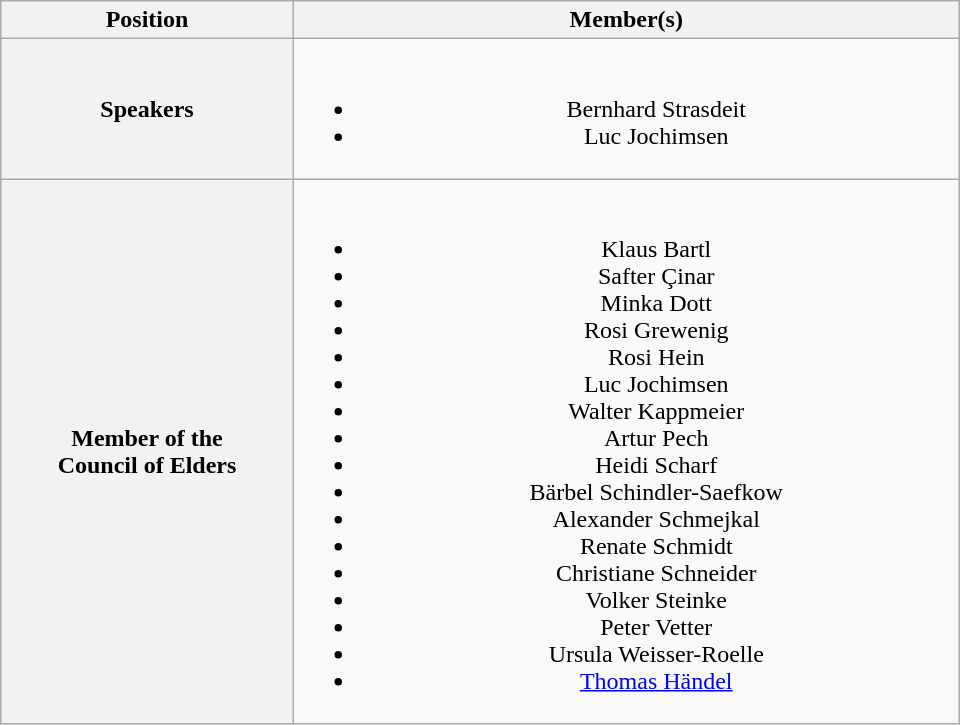<table class=wikitable style="width:40em; text-align:center">
<tr>
<th style="width:12em;">Position</th>
<th style="width:28em;">Member(s)</th>
</tr>
<tr>
<th>Speakers</th>
<td><br><ul><li>Bernhard Strasdeit</li><li>Luc Jochimsen</li></ul></td>
</tr>
<tr>
<th>Member of the<br>Council of Elders</th>
<td><br><ul><li>Klaus Bartl</li><li>Safter Çinar</li><li>Minka Dott</li><li>Rosi Grewenig</li><li>Rosi Hein</li><li>Luc Jochimsen</li><li>Walter Kappmeier</li><li>Artur Pech</li><li>Heidi Scharf</li><li>Bärbel Schindler-Saefkow</li><li>Alexander Schmejkal</li><li>Renate Schmidt</li><li>Christiane Schneider</li><li>Volker Steinke</li><li>Peter Vetter</li><li>Ursula Weisser-Roelle</li><li><a href='#'>Thomas Händel</a></li></ul></td>
</tr>
</table>
